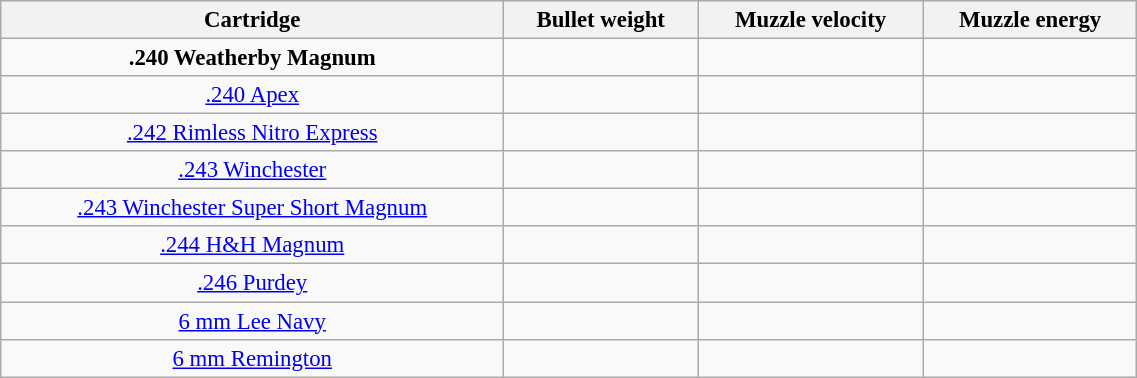<table class="wikitable sortable" style="font-size:95%; text-align:center; width:60%;">
<tr>
<th>Cartridge</th>
<th>Bullet weight</th>
<th>Muzzle velocity</th>
<th>Muzzle energy</th>
</tr>
<tr>
<td><strong>.240 Weatherby Magnum</strong></td>
<td></td>
<td></td>
<td></td>
</tr>
<tr>
<td><a href='#'>.240 Apex</a></td>
<td></td>
<td></td>
<td></td>
</tr>
<tr>
<td><a href='#'>.242 Rimless Nitro Express</a></td>
<td></td>
<td></td>
<td></td>
</tr>
<tr>
<td><a href='#'>.243 Winchester</a></td>
<td></td>
<td></td>
<td></td>
</tr>
<tr>
<td><a href='#'>.243 Winchester Super Short Magnum</a></td>
<td></td>
<td></td>
<td></td>
</tr>
<tr>
<td><a href='#'>.244 H&H Magnum</a></td>
<td></td>
<td></td>
<td></td>
</tr>
<tr>
<td><a href='#'>.246 Purdey</a></td>
<td></td>
<td></td>
<td></td>
</tr>
<tr>
<td><a href='#'>6 mm Lee Navy</a></td>
<td></td>
<td></td>
<td></td>
</tr>
<tr>
<td><a href='#'>6 mm Remington</a></td>
<td></td>
<td></td>
<td></td>
</tr>
</table>
